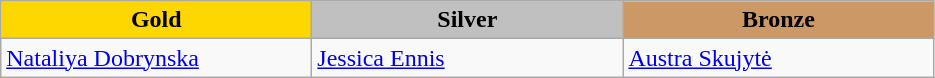<table class="wikitable" style="text-align:left">
<tr align="center">
<td width=200 bgcolor=gold><strong>Gold</strong></td>
<td width=200 bgcolor=silver><strong>Silver</strong></td>
<td width=200 bgcolor=CC9966><strong>Bronze</strong></td>
</tr>
<tr>
<td><a href='#'>Nataliya Dobrynska</a><br><em></em></td>
<td><a href='#'>Jessica Ennis</a><br><em></em></td>
<td><a href='#'>Austra Skujytė</a><br><em></em></td>
</tr>
</table>
